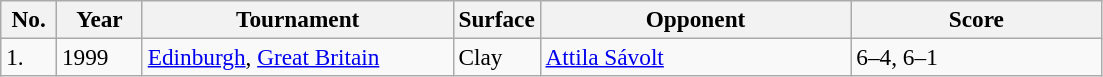<table class="sortable wikitable" style=font-size:97%>
<tr>
<th width=30>No.</th>
<th width=50>Year</th>
<th width=200>Tournament</th>
<th width=50>Surface</th>
<th width=200>Opponent</th>
<th width=160>Score</th>
</tr>
<tr>
<td>1.</td>
<td>1999</td>
<td><a href='#'>Edinburgh</a>, <a href='#'>Great Britain</a></td>
<td>Clay</td>
<td> <a href='#'>Attila Sávolt</a></td>
<td>6–4, 6–1</td>
</tr>
</table>
